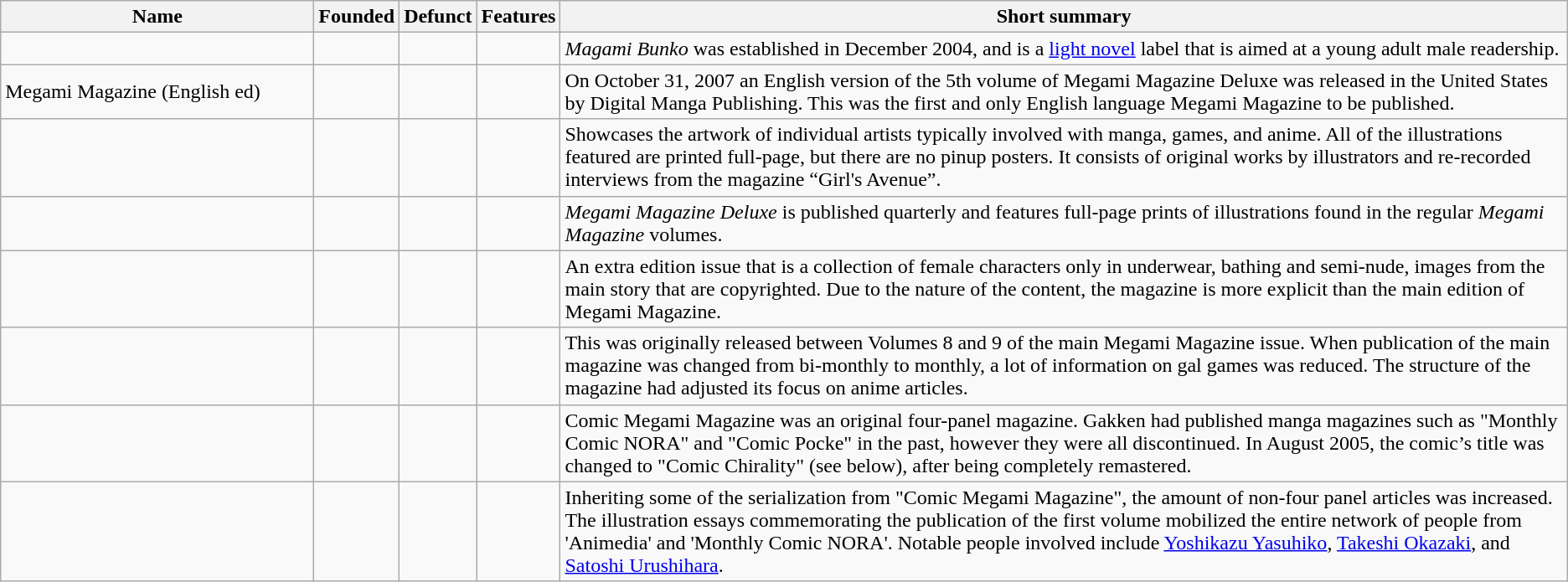<table class="wikitable sortable">
<tr>
<th width=20%>Name</th>
<th>Founded</th>
<th>Defunct</th>
<th>Features</th>
<th class="unsortable">Short summary</th>
</tr>
<tr>
<td></td>
<td></td>
<td></td>
<td></td>
<td><em>Magami Bunko</em> was established in December 2004, and is a <a href='#'>light novel</a> label that is aimed at a young adult male readership.</td>
</tr>
<tr>
<td>Megami Magazine (English ed)</td>
<td></td>
<td></td>
<td></td>
<td>On October 31, 2007 an English version of the 5th volume of Megami Magazine Deluxe was released in the United States by Digital Manga Publishing. This was the first and only English language Megami Magazine to be published.</td>
</tr>
<tr>
<td></td>
<td></td>
<td></td>
<td></td>
<td>Showcases the artwork of individual artists typically involved with manga, games, and anime. All of the illustrations featured are printed full-page, but there are no pinup posters. It consists of original works by illustrators and re-recorded interviews from the magazine “Girl's Avenue”.</td>
</tr>
<tr>
<td></td>
<td></td>
<td></td>
<td></td>
<td><em>Megami Magazine Deluxe</em> is published quarterly and features full-page prints of illustrations found in the regular <em>Megami Magazine</em> volumes.</td>
</tr>
<tr>
<td></td>
<td></td>
<td></td>
<td></td>
<td>An extra edition issue that is a collection of female characters only in underwear, bathing and semi-nude, images from the main story that are copyrighted. Due to the nature of the content, the magazine is more explicit than the main edition of Megami Magazine.</td>
</tr>
<tr>
<td></td>
<td></td>
<td></td>
<td></td>
<td>This was originally released between Volumes 8 and 9 of the main Megami Magazine issue. When publication of the main magazine was changed from bi-monthly to monthly, a lot of information on gal games was reduced. The structure of the magazine had adjusted its focus on anime articles.</td>
</tr>
<tr>
<td></td>
<td></td>
<td></td>
<td></td>
<td>Comic Megami Magazine was an original four-panel magazine. Gakken had published manga magazines such as "Monthly Comic NORA" and "Comic Pocke" in the past, however they were all discontinued. In August 2005, the comic’s title was changed to "Comic Chirality" (see below), after being completely remastered.</td>
</tr>
<tr>
<td></td>
<td></td>
<td></td>
<td></td>
<td>Inheriting some of the serialization from "Comic Megami Magazine", the amount of non-four panel articles was increased. The illustration essays commemorating the publication of the first volume mobilized the entire network of people from 'Animedia' and 'Monthly Comic NORA'. Notable people involved include <a href='#'>Yoshikazu Yasuhiko</a>, <a href='#'>Takeshi Okazaki</a>, and <a href='#'>Satoshi Urushihara</a>.</td>
</tr>
</table>
